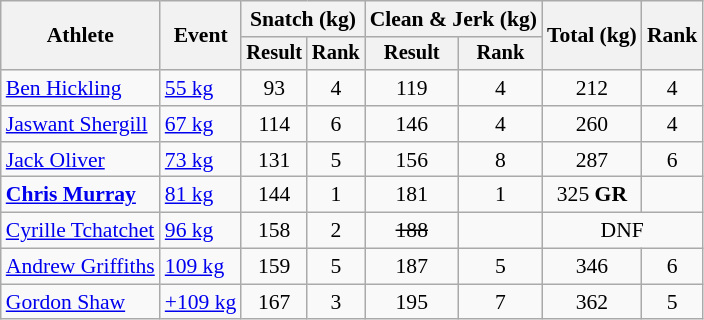<table class="wikitable" style="font-size:90%; text-align:center">
<tr>
<th rowspan=2>Athlete</th>
<th rowspan=2>Event</th>
<th colspan="2">Snatch (kg)</th>
<th colspan="2">Clean & Jerk (kg)</th>
<th rowspan="2">Total (kg)</th>
<th rowspan="2">Rank</th>
</tr>
<tr style="font-size:95%">
<th>Result</th>
<th>Rank</th>
<th>Result</th>
<th>Rank</th>
</tr>
<tr>
<td align=left><a href='#'>Ben Hickling</a></td>
<td align=left><a href='#'>55 kg</a></td>
<td>93</td>
<td>4</td>
<td>119</td>
<td>4</td>
<td>212</td>
<td>4</td>
</tr>
<tr>
<td align=left><a href='#'>Jaswant Shergill</a></td>
<td align=left><a href='#'>67 kg</a></td>
<td>114</td>
<td>6</td>
<td>146</td>
<td>4</td>
<td>260</td>
<td>4</td>
</tr>
<tr>
<td align=left><a href='#'>Jack Oliver</a></td>
<td align=left><a href='#'>73 kg</a></td>
<td>131</td>
<td>5</td>
<td>156</td>
<td>8</td>
<td>287</td>
<td>6</td>
</tr>
<tr>
<td align=left><strong><a href='#'>Chris Murray</a></strong></td>
<td align=left><a href='#'>81 kg</a></td>
<td>144</td>
<td>1</td>
<td>181</td>
<td>1</td>
<td>325 <strong>GR</strong></td>
<td></td>
</tr>
<tr>
<td align=left><a href='#'>Cyrille Tchatchet</a></td>
<td align=left><a href='#'>96 kg</a></td>
<td>158</td>
<td>2</td>
<td><s>188</s></td>
<td></td>
<td colspan=2>DNF</td>
</tr>
<tr>
<td align=left><a href='#'>Andrew Griffiths</a></td>
<td align=left><a href='#'>109 kg</a></td>
<td>159</td>
<td>5</td>
<td>187</td>
<td>5</td>
<td>346</td>
<td>6</td>
</tr>
<tr>
<td align=left><a href='#'>Gordon Shaw</a></td>
<td align=left><a href='#'>+109 kg</a></td>
<td>167</td>
<td>3</td>
<td>195</td>
<td>7</td>
<td>362</td>
<td>5</td>
</tr>
</table>
